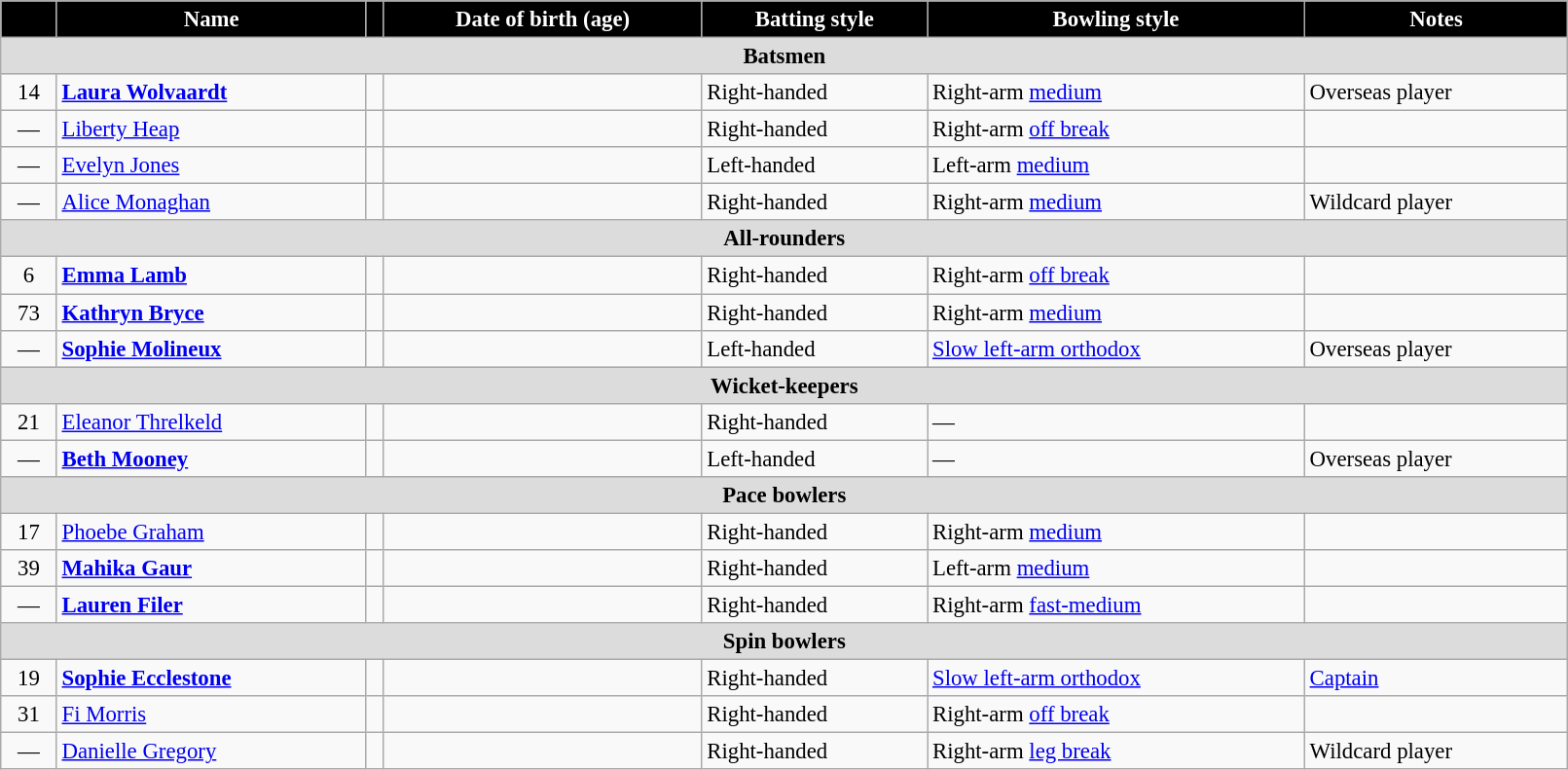<table class="wikitable" style="font-size:95%;" width="85%">
<tr>
<th style="background:black; color:white"></th>
<th style="background:black; color:white">Name</th>
<th style="background:black; color:white"></th>
<th style="background:black; color:white">Date of birth (age)</th>
<th style="background:black; color:white">Batting style</th>
<th style="background:black; color:white">Bowling style</th>
<th style="background:black; color:white">Notes</th>
</tr>
<tr>
<th colspan="7" style="background: #DCDCDC" align=right>Batsmen</th>
</tr>
<tr>
<td style="text-align:center">14</td>
<td><strong><a href='#'>Laura Wolvaardt</a></strong></td>
<td></td>
<td></td>
<td>Right-handed</td>
<td>Right-arm <a href='#'>medium</a></td>
<td>Overseas player</td>
</tr>
<tr>
<td style="text-align:center">—</td>
<td><a href='#'>Liberty Heap</a></td>
<td></td>
<td></td>
<td>Right-handed</td>
<td>Right-arm <a href='#'>off break</a></td>
<td></td>
</tr>
<tr>
<td style="text-align:center">—</td>
<td><a href='#'>Evelyn Jones</a></td>
<td></td>
<td></td>
<td>Left-handed</td>
<td>Left-arm <a href='#'>medium</a></td>
<td></td>
</tr>
<tr>
<td style="text-align:center">—</td>
<td><a href='#'>Alice Monaghan</a></td>
<td></td>
<td></td>
<td>Right-handed</td>
<td>Right-arm <a href='#'>medium</a></td>
<td>Wildcard player</td>
</tr>
<tr>
<th colspan="7" style="background: #DCDCDC" align=right>All-rounders</th>
</tr>
<tr>
<td style="text-align:center">6</td>
<td><strong><a href='#'>Emma Lamb</a></strong></td>
<td></td>
<td></td>
<td>Right-handed</td>
<td>Right-arm <a href='#'>off break</a></td>
<td></td>
</tr>
<tr>
<td style="text-align:center">73</td>
<td><strong><a href='#'>Kathryn Bryce</a></strong></td>
<td></td>
<td></td>
<td>Right-handed</td>
<td>Right-arm <a href='#'>medium</a></td>
<td></td>
</tr>
<tr>
<td style="text-align:center">—</td>
<td><strong><a href='#'>Sophie Molineux</a></strong></td>
<td></td>
<td></td>
<td>Left-handed</td>
<td><a href='#'>Slow left-arm orthodox</a></td>
<td>Overseas player</td>
</tr>
<tr>
<th colspan="7" style="background: #DCDCDC" align=right>Wicket-keepers</th>
</tr>
<tr>
<td style="text-align:center">21</td>
<td><a href='#'>Eleanor Threlkeld</a></td>
<td></td>
<td></td>
<td>Right-handed</td>
<td>—</td>
<td></td>
</tr>
<tr>
<td style="text-align:center">—</td>
<td><strong><a href='#'>Beth Mooney</a></strong></td>
<td></td>
<td></td>
<td>Left-handed</td>
<td>—</td>
<td>Overseas player</td>
</tr>
<tr>
<th colspan="7" style="background: #DCDCDC" align=right>Pace bowlers</th>
</tr>
<tr>
<td style="text-align:center">17</td>
<td><a href='#'>Phoebe Graham</a></td>
<td></td>
<td></td>
<td>Right-handed</td>
<td>Right-arm <a href='#'>medium</a></td>
<td></td>
</tr>
<tr>
<td style="text-align:center">39</td>
<td><strong><a href='#'>Mahika Gaur</a></strong></td>
<td></td>
<td></td>
<td>Right-handed</td>
<td>Left-arm <a href='#'>medium</a></td>
<td></td>
</tr>
<tr>
<td style="text-align:center">—</td>
<td><strong><a href='#'>Lauren Filer</a></strong></td>
<td></td>
<td></td>
<td>Right-handed</td>
<td>Right-arm <a href='#'>fast-medium</a></td>
<td></td>
</tr>
<tr>
<th colspan="7" style="background: #DCDCDC" align=right>Spin bowlers</th>
</tr>
<tr>
<td style="text-align:center">19</td>
<td><strong><a href='#'>Sophie Ecclestone</a></strong></td>
<td></td>
<td></td>
<td>Right-handed</td>
<td><a href='#'>Slow left-arm orthodox</a></td>
<td><a href='#'>Captain</a></td>
</tr>
<tr>
<td style="text-align:center">31</td>
<td><a href='#'>Fi Morris</a></td>
<td></td>
<td></td>
<td>Right-handed</td>
<td>Right-arm <a href='#'>off break</a></td>
<td></td>
</tr>
<tr>
<td style="text-align:center">—</td>
<td><a href='#'>Danielle Gregory</a></td>
<td></td>
<td></td>
<td>Right-handed</td>
<td>Right-arm <a href='#'>leg break</a></td>
<td>Wildcard player</td>
</tr>
</table>
